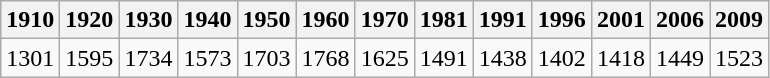<table class="wikitable">
<tr>
<th>1910</th>
<th>1920</th>
<th>1930</th>
<th>1940</th>
<th>1950</th>
<th>1960</th>
<th>1970</th>
<th>1981</th>
<th>1991</th>
<th>1996</th>
<th>2001</th>
<th>2006</th>
<th>2009</th>
</tr>
<tr>
<td>1301</td>
<td>1595</td>
<td>1734</td>
<td>1573</td>
<td>1703</td>
<td>1768</td>
<td>1625</td>
<td>1491</td>
<td>1438</td>
<td>1402</td>
<td>1418</td>
<td>1449</td>
<td>1523</td>
</tr>
</table>
